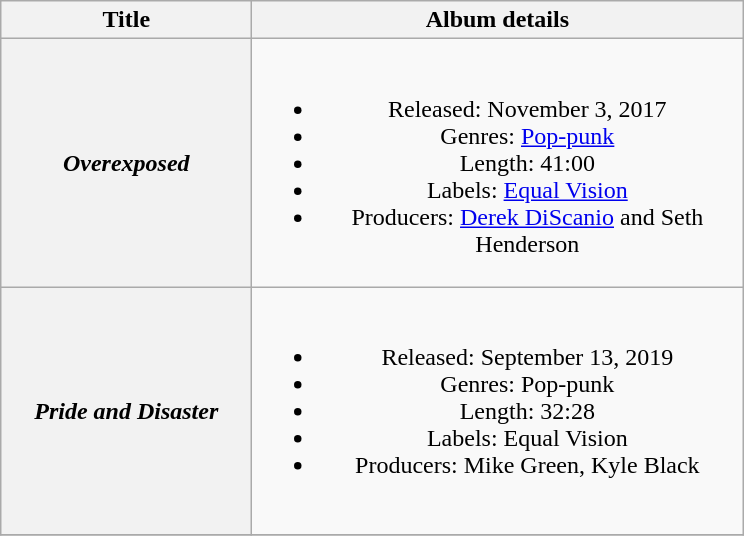<table class="wikitable plainrowheaders" style="text-align:center;">
<tr>
<th scope="col" rowspan="1" style="width:10em;">Title</th>
<th scope="col" rowspan="1" style="width:20em;">Album details</th>
</tr>
<tr>
<th scope="row"><strong><em>Overexposed</em></strong></th>
<td><br><ul><li>Released: November 3, 2017</li><li>Genres: <a href='#'>Pop-punk</a></li><li>Length: 41:00</li><li>Labels: <a href='#'>Equal Vision</a></li><li>Producers: <a href='#'>Derek DiScanio</a> and Seth Henderson</li></ul></td>
</tr>
<tr>
<th scope="row"><strong><em>Pride and Disaster</em></strong></th>
<td><br><ul><li>Released: September 13, 2019</li><li>Genres: Pop-punk</li><li>Length: 32:28</li><li>Labels: Equal Vision</li><li>Producers: Mike Green, Kyle Black</li></ul><br></td>
</tr>
<tr>
</tr>
</table>
